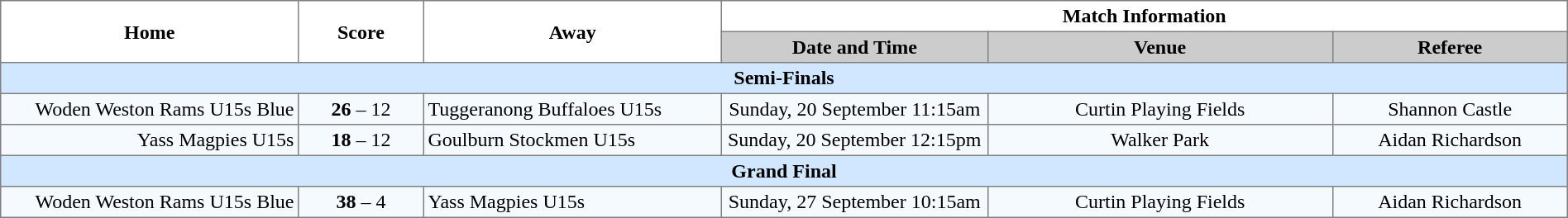<table width="100%" cellspacing="0" cellpadding="3" border="1" style="border-collapse:collapse;  text-align:center;">
<tr>
<th rowspan="2" width="19%">Home</th>
<th rowspan="2" width="8%">Score</th>
<th rowspan="2" width="19%">Away</th>
<th colspan="3">Match Information</th>
</tr>
<tr bgcolor="#CCCCCC">
<th width="17%">Date and Time</th>
<th width="22%">Venue</th>
<th width="50%">Referee</th>
</tr>
<tr style="background:#d0e7ff;">
<td colspan="6"><strong>Semi-Finals</strong></td>
</tr>
<tr style="text-align:center; background:#f5faff;">
<td align="right">Woden Weston Rams U15s Blue </td>
<td><strong>26</strong> – 12</td>
<td align="left"> Tuggeranong Buffaloes U15s</td>
<td>Sunday, 20 September 11:15am</td>
<td>Curtin Playing Fields</td>
<td>Shannon Castle</td>
</tr>
<tr style="text-align:center; background:#f5faff;">
<td align="right">Yass Magpies U15s </td>
<td><strong>18</strong> – 12</td>
<td align="left"> Goulburn Stockmen U15s</td>
<td>Sunday, 20 September 12:15pm</td>
<td>Walker Park</td>
<td>Aidan Richardson</td>
</tr>
<tr style="background:#d0e7ff;">
<td colspan="6"><strong>Grand Final</strong></td>
</tr>
<tr style="text-align:center; background:#f5faff;">
<td align="right">Woden Weston Rams U15s Blue </td>
<td><strong>38</strong> – 4</td>
<td align="left"> Yass Magpies U15s</td>
<td>Sunday, 27 September 10:15am</td>
<td>Curtin Playing Fields</td>
<td>Aidan Richardson</td>
</tr>
</table>
